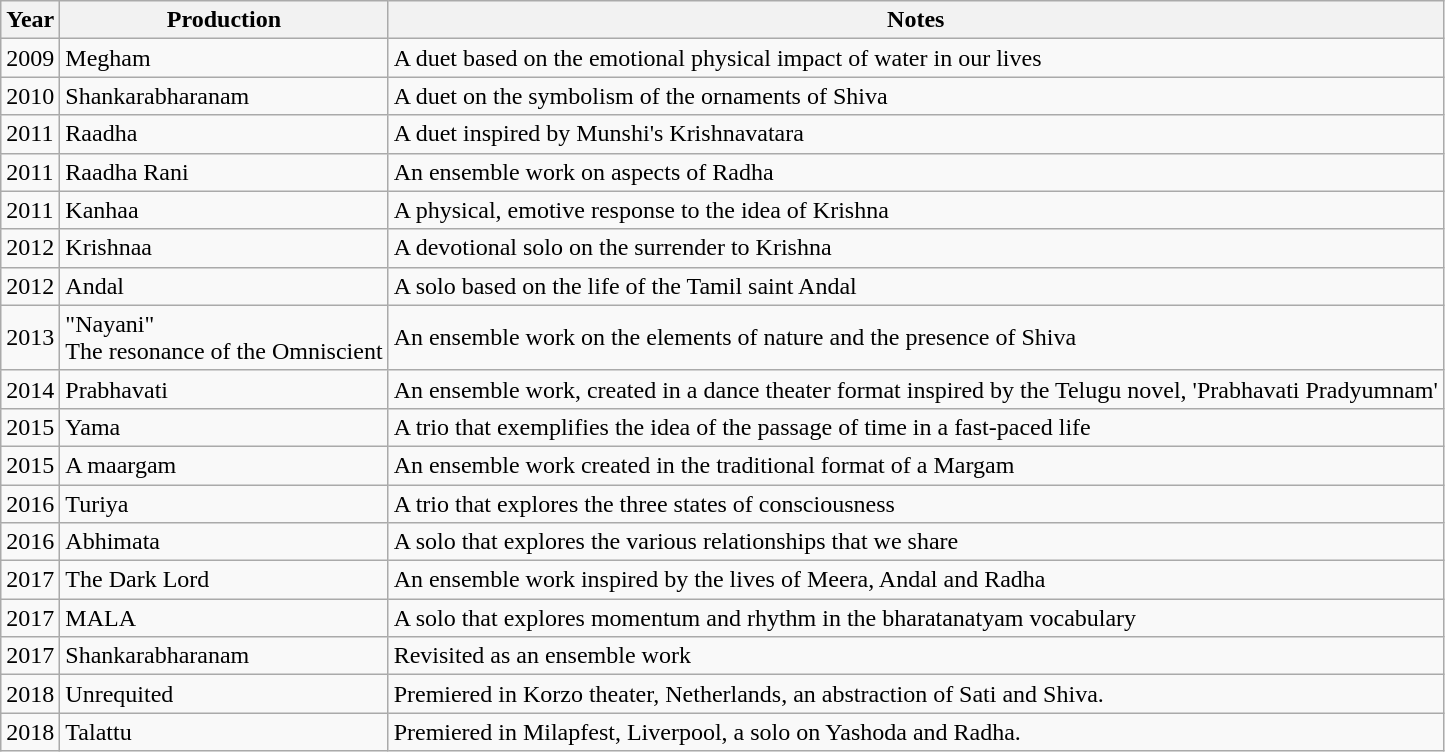<table class="wikitable">
<tr>
<th>Year</th>
<th>Production</th>
<th>Notes</th>
</tr>
<tr>
<td>2009</td>
<td>Megham</td>
<td>A duet based on the emotional physical impact of water in our lives</td>
</tr>
<tr>
<td>2010</td>
<td>Shankarabharanam</td>
<td>A duet on the symbolism of the ornaments of Shiva</td>
</tr>
<tr>
<td>2011</td>
<td>Raadha</td>
<td>A duet inspired by Munshi's Krishnavatara</td>
</tr>
<tr>
<td>2011</td>
<td>Raadha Rani</td>
<td>An ensemble work on aspects of Radha</td>
</tr>
<tr>
<td>2011</td>
<td>Kanhaa</td>
<td>A physical, emotive response to the idea of Krishna</td>
</tr>
<tr>
<td>2012</td>
<td>Krishnaa</td>
<td>A devotional solo on the surrender to Krishna</td>
</tr>
<tr>
<td>2012</td>
<td>Andal</td>
<td>A solo based on the life of the Tamil saint Andal</td>
</tr>
<tr>
<td>2013</td>
<td>"Nayani"<br>The resonance of the Omniscient
<br></td>
<td>An ensemble work on the elements of nature and the presence of Shiva</td>
</tr>
<tr>
<td>2014</td>
<td>Prabhavati</td>
<td>An ensemble work, created in a dance theater format inspired by the Telugu novel, 'Prabhavati Pradyumnam'</td>
</tr>
<tr>
<td>2015</td>
<td>Yama</td>
<td>A trio that exemplifies the idea of the passage of time in a fast-paced life</td>
</tr>
<tr>
<td>2015</td>
<td>A maargam</td>
<td>An ensemble work created in the traditional format of a Margam</td>
</tr>
<tr>
<td>2016</td>
<td>Turiya</td>
<td>A trio that explores the three states of consciousness</td>
</tr>
<tr>
<td>2016</td>
<td>Abhimata</td>
<td>A solo that explores the various relationships that we share</td>
</tr>
<tr>
<td>2017</td>
<td>The Dark Lord</td>
<td>An ensemble work inspired by the lives of Meera, Andal and Radha</td>
</tr>
<tr>
<td>2017</td>
<td>MALA</td>
<td>A solo that explores momentum and rhythm in the bharatanatyam vocabulary</td>
</tr>
<tr>
<td>2017</td>
<td>Shankarabharanam</td>
<td>Revisited as an ensemble work</td>
</tr>
<tr>
<td>2018</td>
<td>Unrequited</td>
<td>Premiered in Korzo theater, Netherlands, an abstraction of Sati and Shiva.</td>
</tr>
<tr>
<td>2018</td>
<td>Talattu</td>
<td>Premiered in Milapfest, Liverpool, a solo on Yashoda and Radha.</td>
</tr>
</table>
